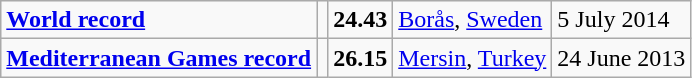<table class="wikitable">
<tr>
<td><strong><a href='#'>World record</a></strong></td>
<td></td>
<td><strong>24.43</strong></td>
<td><a href='#'>Borås</a>, <a href='#'>Sweden</a></td>
<td>5 July 2014</td>
</tr>
<tr>
<td><strong><a href='#'>Mediterranean Games record</a></strong></td>
<td></td>
<td><strong>26.15</strong></td>
<td><a href='#'>Mersin</a>, <a href='#'>Turkey</a></td>
<td>24 June 2013</td>
</tr>
</table>
